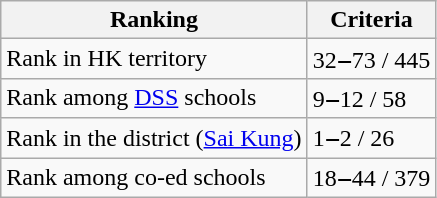<table class="wikitable">
<tr>
<th>Ranking</th>
<th>Criteria</th>
</tr>
<tr>
<td>Rank in HK territory</td>
<td>32‒73 / 445</td>
</tr>
<tr>
<td>Rank among <a href='#'>DSS</a> schools</td>
<td>9‒12 / 58</td>
</tr>
<tr>
<td>Rank in the district (<a href='#'>Sai Kung</a>)</td>
<td>1‒2 / 26</td>
</tr>
<tr>
<td>Rank among co-ed schools</td>
<td>18‒44 / 379</td>
</tr>
</table>
